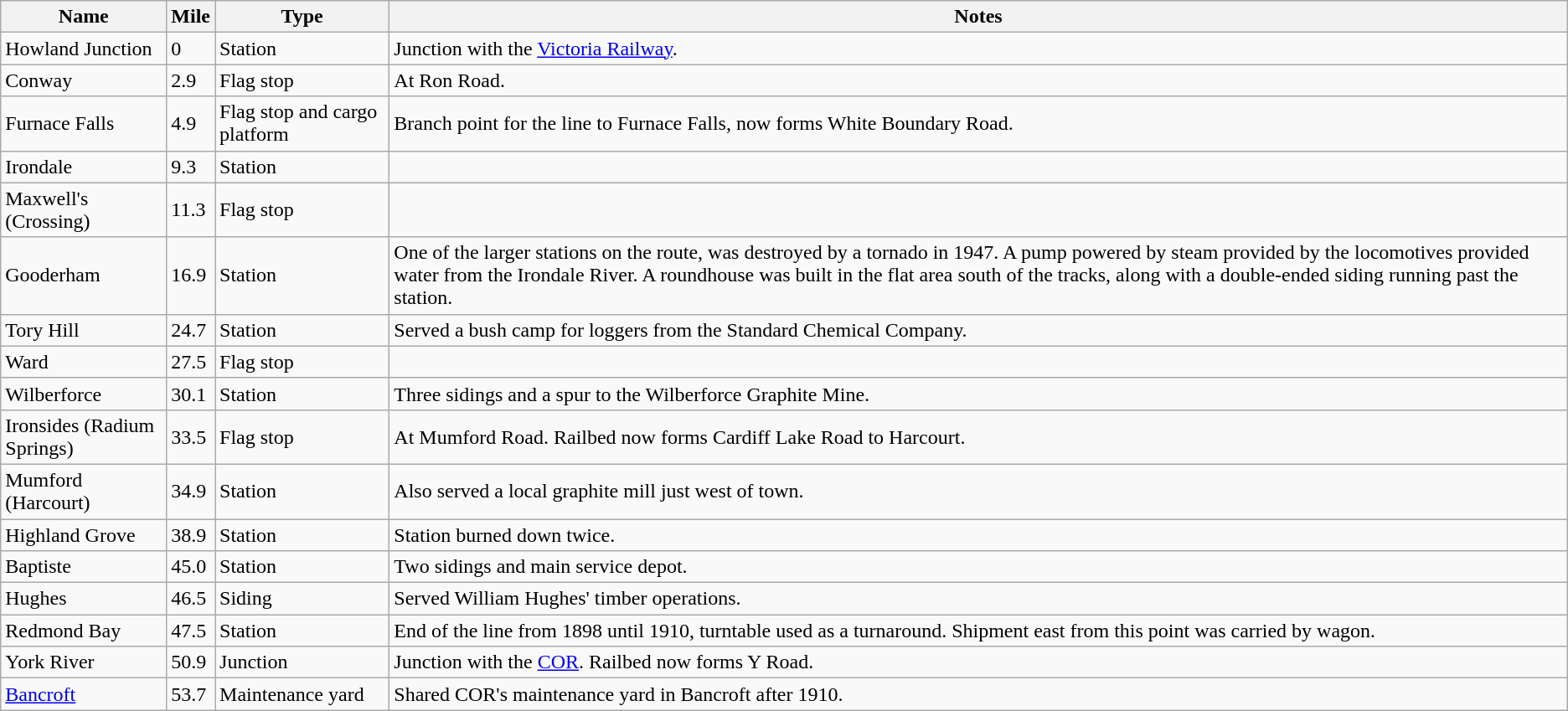<table class="wikitable">
<tr>
<th>Name</th>
<th>Mile</th>
<th>Type</th>
<th>Notes</th>
</tr>
<tr>
<td>Howland Junction</td>
<td>0</td>
<td>Station</td>
<td>Junction with the <a href='#'>Victoria Railway</a>.</td>
</tr>
<tr>
<td>Conway</td>
<td>2.9</td>
<td>Flag stop</td>
<td>At Ron Road.</td>
</tr>
<tr>
<td>Furnace Falls</td>
<td>4.9</td>
<td>Flag stop and cargo platform</td>
<td>Branch point for the line to Furnace Falls, now forms White Boundary Road.</td>
</tr>
<tr>
<td>Irondale</td>
<td>9.3</td>
<td>Station</td>
<td></td>
</tr>
<tr>
<td>Maxwell's (Crossing)</td>
<td>11.3</td>
<td>Flag stop</td>
<td></td>
</tr>
<tr>
<td>Gooderham</td>
<td>16.9</td>
<td>Station</td>
<td>One of the larger stations on the route, was destroyed by a tornado in 1947. A pump powered by steam provided by the locomotives provided water  from the Irondale River. A roundhouse was built in the flat area south of the tracks, along with a double-ended siding running past the station.</td>
</tr>
<tr>
<td>Tory Hill</td>
<td>24.7</td>
<td>Station</td>
<td>Served a bush camp for loggers from the Standard Chemical Company.</td>
</tr>
<tr>
<td>Ward</td>
<td>27.5</td>
<td>Flag stop</td>
<td></td>
</tr>
<tr>
<td>Wilberforce</td>
<td>30.1</td>
<td>Station</td>
<td>Three sidings and a spur to the Wilberforce Graphite Mine.</td>
</tr>
<tr>
<td>Ironsides (Radium Springs)</td>
<td>33.5</td>
<td>Flag stop</td>
<td>At Mumford Road. Railbed now forms Cardiff Lake Road to Harcourt.</td>
</tr>
<tr>
<td>Mumford (Harcourt)</td>
<td>34.9</td>
<td>Station</td>
<td>Also served a local graphite mill just west of town.</td>
</tr>
<tr>
<td>Highland Grove</td>
<td>38.9</td>
<td>Station</td>
<td>Station burned down twice.</td>
</tr>
<tr>
<td>Baptiste</td>
<td>45.0</td>
<td>Station</td>
<td>Two sidings and main service depot.</td>
</tr>
<tr>
<td>Hughes</td>
<td>46.5</td>
<td>Siding</td>
<td>Served William Hughes' timber operations.</td>
</tr>
<tr>
<td>Redmond Bay</td>
<td>47.5</td>
<td>Station</td>
<td>End of the line from 1898 until 1910, turntable used as a turnaround. Shipment east from this point was carried by wagon.</td>
</tr>
<tr>
<td>York River</td>
<td>50.9</td>
<td>Junction</td>
<td>Junction with the <a href='#'>COR</a>. Railbed now forms Y Road.</td>
</tr>
<tr>
<td><a href='#'>Bancroft</a></td>
<td>53.7</td>
<td>Maintenance yard</td>
<td>Shared COR's maintenance yard in Bancroft after 1910.</td>
</tr>
</table>
